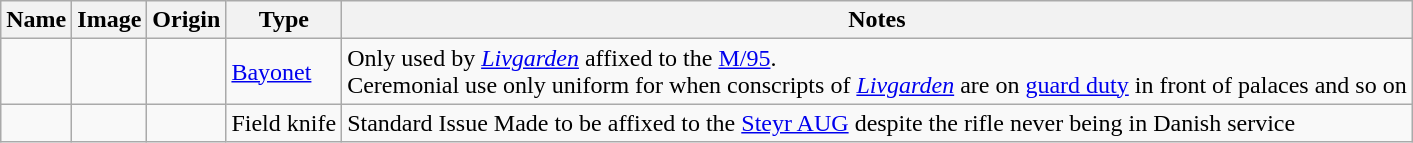<table class="wikitable">
<tr>
<th>Name</th>
<th>Image</th>
<th>Origin</th>
<th>Type</th>
<th>Notes</th>
</tr>
<tr>
<td></td>
<td></td>
<td></td>
<td><a href='#'>Bayonet</a></td>
<td>Only used by <a href='#'><em>Livgarden</em></a> affixed to the <a href='#'>M/95</a>.<br>Ceremonial use only uniform for when conscripts of <a href='#'><em>Livgarden</em></a> are on <a href='#'>guard duty</a> in front of palaces and so on</td>
</tr>
<tr>
<td></td>
<td></td>
<td></td>
<td>Field knife</td>
<td>Standard Issue Made to be affixed to the <a href='#'>Steyr AUG</a> despite the rifle never being in Danish service</td>
</tr>
</table>
